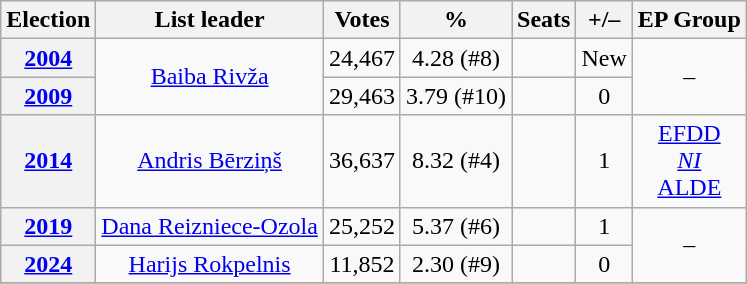<table class=wikitable style=text-align:center>
<tr>
<th>Election</th>
<th>List leader</th>
<th>Votes</th>
<th>%</th>
<th>Seats</th>
<th>+/–</th>
<th>EP Group</th>
</tr>
<tr>
<th><a href='#'>2004</a></th>
<td rowspan=2><a href='#'>Baiba Rivža</a></td>
<td>24,467</td>
<td>4.28 (#8)</td>
<td></td>
<td>New</td>
<td rowspan=2>–</td>
</tr>
<tr>
<th><a href='#'>2009</a></th>
<td>29,463</td>
<td>3.79 (#10)</td>
<td></td>
<td> 0</td>
</tr>
<tr>
<th><a href='#'>2014</a></th>
<td><a href='#'>Andris Bērziņš</a></td>
<td>36,637</td>
<td>8.32 (#4)</td>
<td></td>
<td> 1</td>
<td><a href='#'>EFDD</a> <br><em><a href='#'>NI</a></em> <br><a href='#'>ALDE</a> </td>
</tr>
<tr>
<th><a href='#'>2019</a></th>
<td><a href='#'>Dana Reizniece-Ozola</a></td>
<td>25,252</td>
<td>5.37 (#6)</td>
<td></td>
<td> 1</td>
<td rowspan=2>–</td>
</tr>
<tr>
<th><a href='#'>2024</a></th>
<td><a href='#'>Harijs Rokpelnis</a></td>
<td>11,852</td>
<td>2.30 (#9)</td>
<td></td>
<td> 0</td>
</tr>
<tr>
</tr>
</table>
